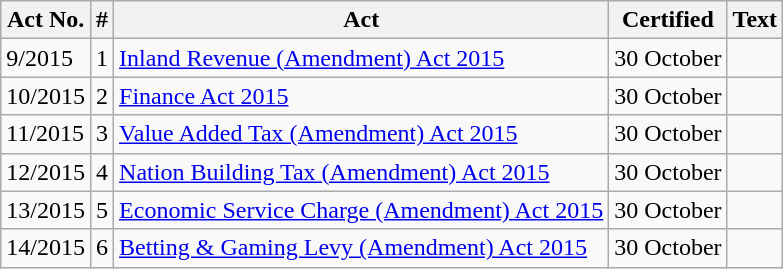<table class="wikitable sortable mw-collapsible mw-collapsed">
<tr>
<th>Act No.</th>
<th>#</th>
<th>Act</th>
<th>Certified</th>
<th>Text</th>
</tr>
<tr>
<td>9/2015</td>
<td>1</td>
<td><a href='#'>Inland Revenue (Amendment) Act 2015</a></td>
<td>30 October</td>
<td></td>
</tr>
<tr>
<td>10/2015</td>
<td>2</td>
<td><a href='#'>Finance Act 2015</a></td>
<td>30 October</td>
<td></td>
</tr>
<tr>
<td>11/2015</td>
<td>3</td>
<td><a href='#'>Value Added Tax (Amendment) Act 2015</a></td>
<td>30 October</td>
<td></td>
</tr>
<tr>
<td>12/2015</td>
<td>4</td>
<td><a href='#'>Nation Building Tax (Amendment) Act 2015</a></td>
<td>30 October</td>
<td></td>
</tr>
<tr>
<td>13/2015</td>
<td>5</td>
<td><a href='#'>Economic Service Charge (Amendment) Act 2015</a></td>
<td>30 October</td>
<td></td>
</tr>
<tr>
<td>14/2015</td>
<td>6</td>
<td><a href='#'>Betting & Gaming Levy (Amendment) Act 2015</a></td>
<td>30 October</td>
<td></td>
</tr>
</table>
